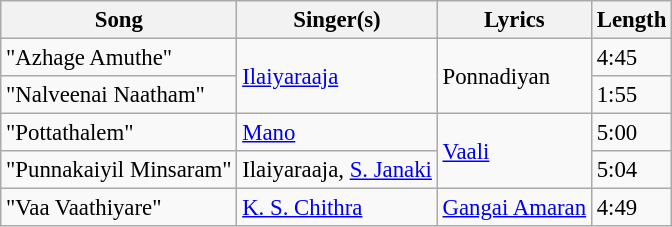<table class="wikitable" style="font-size:95%;">
<tr>
<th>Song</th>
<th>Singer(s)</th>
<th>Lyrics</th>
<th>Length</th>
</tr>
<tr>
<td>"Azhage Amuthe"</td>
<td rowspan=2><a href='#'>Ilaiyaraaja</a></td>
<td rowspan=2>Ponnadiyan</td>
<td>4:45</td>
</tr>
<tr>
<td>"Nalveenai Naatham"</td>
<td>1:55</td>
</tr>
<tr>
<td>"Pottathalem"</td>
<td><a href='#'>Mano</a></td>
<td rowspan=2><a href='#'>Vaali</a></td>
<td>5:00</td>
</tr>
<tr>
<td>"Punnakaiyil Minsaram"</td>
<td>Ilaiyaraaja, <a href='#'>S. Janaki</a></td>
<td>5:04</td>
</tr>
<tr>
<td>"Vaa Vaathiyare"</td>
<td><a href='#'>K. S. Chithra</a></td>
<td><a href='#'>Gangai Amaran</a></td>
<td>4:49</td>
</tr>
</table>
